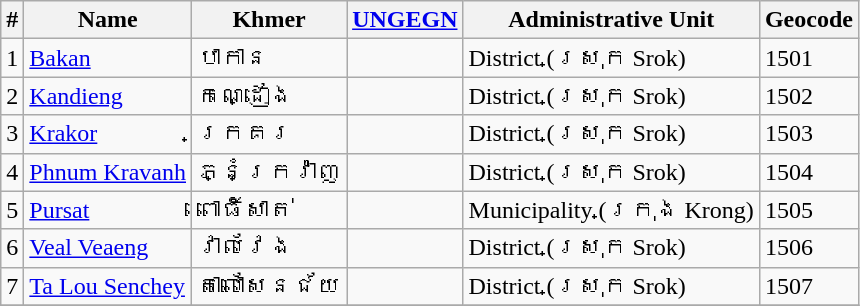<table class="wikitable sortable">
<tr>
<th>#</th>
<th>Name</th>
<th>Khmer</th>
<th><a href='#'>UNGEGN</a></th>
<th>Administrative Unit</th>
<th>Geocode</th>
</tr>
<tr>
<td>1</td>
<td><a href='#'>Bakan</a></td>
<td>បាកាន</td>
<td></td>
<td>District (ស្រុក Srok)</td>
<td>1501</td>
</tr>
<tr>
<td>2</td>
<td><a href='#'>Kandieng</a></td>
<td>កណ្ដៀង</td>
<td></td>
<td>District (ស្រុក Srok)</td>
<td>1502</td>
</tr>
<tr>
<td>3</td>
<td><a href='#'>Krakor</a></td>
<td>ក្រគរ</td>
<td></td>
<td>District (ស្រុក Srok)</td>
<td>1503</td>
</tr>
<tr>
<td>4</td>
<td><a href='#'>Phnum Kravanh</a></td>
<td>ភ្នំក្រវ៉ាញ</td>
<td></td>
<td>District (ស្រុក Srok)</td>
<td>1504</td>
</tr>
<tr>
<td>5</td>
<td><a href='#'>Pursat</a></td>
<td>ពោធិ៍សាត់</td>
<td></td>
<td>Municipality (ក្រុង Krong)</td>
<td>1505</td>
</tr>
<tr>
<td>6</td>
<td><a href='#'>Veal Veaeng</a></td>
<td>វាលវែង</td>
<td></td>
<td>District (ស្រុក Srok)</td>
<td>1506</td>
</tr>
<tr>
<td>7</td>
<td><a href='#'>Ta Lou Senchey</a></td>
<td>តាលោសែនជ័យ</td>
<td></td>
<td>District (ស្រុក Srok)</td>
<td>1507</td>
</tr>
<tr>
</tr>
</table>
